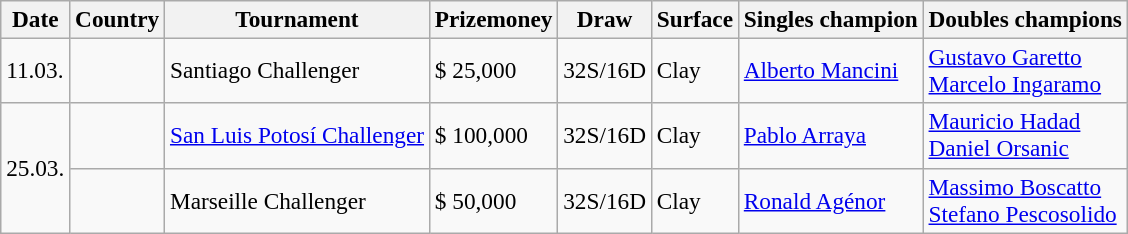<table class="sortable wikitable" style=font-size:97%>
<tr>
<th>Date</th>
<th>Country</th>
<th>Tournament</th>
<th>Prizemoney</th>
<th>Draw</th>
<th>Surface</th>
<th>Singles champion</th>
<th>Doubles champions</th>
</tr>
<tr>
<td>11.03.</td>
<td></td>
<td>Santiago Challenger</td>
<td>$ 25,000</td>
<td>32S/16D</td>
<td>Clay</td>
<td> <a href='#'>Alberto Mancini</a></td>
<td> <a href='#'>Gustavo Garetto</a><br> <a href='#'>Marcelo Ingaramo</a></td>
</tr>
<tr>
<td rowspan="2">25.03.</td>
<td></td>
<td><a href='#'>San Luis Potosí Challenger</a></td>
<td>$ 100,000</td>
<td>32S/16D</td>
<td>Clay</td>
<td> <a href='#'>Pablo Arraya</a></td>
<td> <a href='#'>Mauricio Hadad</a><br> <a href='#'>Daniel Orsanic</a></td>
</tr>
<tr>
<td></td>
<td>Marseille Challenger</td>
<td>$ 50,000</td>
<td>32S/16D</td>
<td>Clay</td>
<td> <a href='#'>Ronald Agénor</a></td>
<td> <a href='#'>Massimo Boscatto</a><br> <a href='#'>Stefano Pescosolido</a></td>
</tr>
</table>
